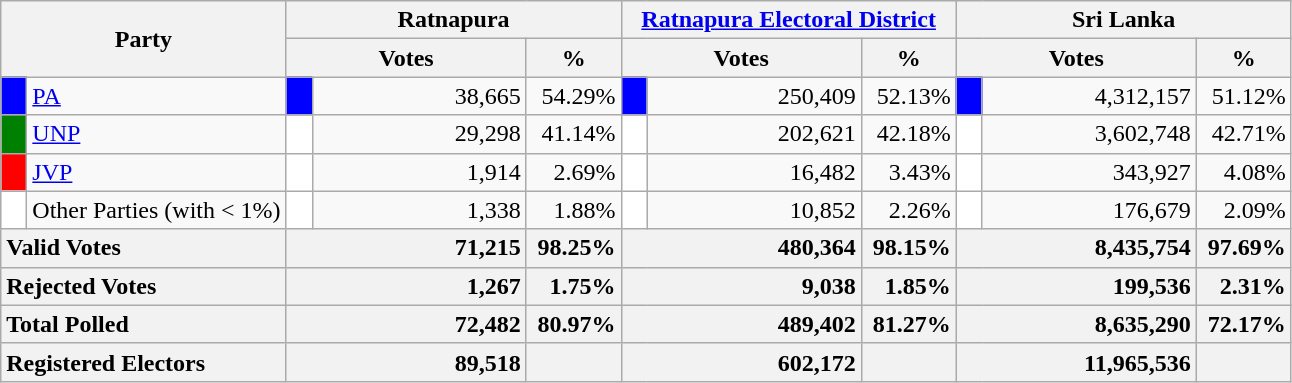<table class="wikitable">
<tr>
<th colspan="2" width="144px"rowspan="2">Party</th>
<th colspan="3" width="216px">Ratnapura</th>
<th colspan="3" width="216px"><a href='#'>Ratnapura Electoral District</a></th>
<th colspan="3" width="216px">Sri Lanka</th>
</tr>
<tr>
<th colspan="2" width="144px">Votes</th>
<th>%</th>
<th colspan="2" width="144px">Votes</th>
<th>%</th>
<th colspan="2" width="144px">Votes</th>
<th>%</th>
</tr>
<tr>
<td style="background-color:blue;" width="10px"></td>
<td style="text-align:left;"><a href='#'>PA</a></td>
<td style="background-color:blue;" width="10px"></td>
<td style="text-align:right;">38,665</td>
<td style="text-align:right;">54.29%</td>
<td style="background-color:blue;" width="10px"></td>
<td style="text-align:right;">250,409</td>
<td style="text-align:right;">52.13%</td>
<td style="background-color:blue;" width="10px"></td>
<td style="text-align:right;">4,312,157</td>
<td style="text-align:right;">51.12%</td>
</tr>
<tr>
<td style="background-color:green;" width="10px"></td>
<td style="text-align:left;"><a href='#'>UNP</a></td>
<td style="background-color:white;" width="10px"></td>
<td style="text-align:right;">29,298</td>
<td style="text-align:right;">41.14%</td>
<td style="background-color:white;" width="10px"></td>
<td style="text-align:right;">202,621</td>
<td style="text-align:right;">42.18%</td>
<td style="background-color:white;" width="10px"></td>
<td style="text-align:right;">3,602,748</td>
<td style="text-align:right;">42.71%</td>
</tr>
<tr>
<td style="background-color:red;" width="10px"></td>
<td style="text-align:left;"><a href='#'>JVP</a></td>
<td style="background-color:white;" width="10px"></td>
<td style="text-align:right;">1,914</td>
<td style="text-align:right;">2.69%</td>
<td style="background-color:white;" width="10px"></td>
<td style="text-align:right;">16,482</td>
<td style="text-align:right;">3.43%</td>
<td style="background-color:white;" width="10px"></td>
<td style="text-align:right;">343,927</td>
<td style="text-align:right;">4.08%</td>
</tr>
<tr>
<td style="background-color:white;" width="10px"></td>
<td style="text-align:left;">Other Parties (with < 1%)</td>
<td style="background-color:white;" width="10px"></td>
<td style="text-align:right;">1,338</td>
<td style="text-align:right;">1.88%</td>
<td style="background-color:white;" width="10px"></td>
<td style="text-align:right;">10,852</td>
<td style="text-align:right;">2.26%</td>
<td style="background-color:white;" width="10px"></td>
<td style="text-align:right;">176,679</td>
<td style="text-align:right;">2.09%</td>
</tr>
<tr>
<th colspan="2" width="144px"style="text-align:left;">Valid Votes</th>
<th style="text-align:right;"colspan="2" width="144px">71,215</th>
<th style="text-align:right;">98.25%</th>
<th style="text-align:right;"colspan="2" width="144px">480,364</th>
<th style="text-align:right;">98.15%</th>
<th style="text-align:right;"colspan="2" width="144px">8,435,754</th>
<th style="text-align:right;">97.69%</th>
</tr>
<tr>
<th colspan="2" width="144px"style="text-align:left;">Rejected Votes</th>
<th style="text-align:right;"colspan="2" width="144px">1,267</th>
<th style="text-align:right;">1.75%</th>
<th style="text-align:right;"colspan="2" width="144px">9,038</th>
<th style="text-align:right;">1.85%</th>
<th style="text-align:right;"colspan="2" width="144px">199,536</th>
<th style="text-align:right;">2.31%</th>
</tr>
<tr>
<th colspan="2" width="144px"style="text-align:left;">Total Polled</th>
<th style="text-align:right;"colspan="2" width="144px">72,482</th>
<th style="text-align:right;">80.97%</th>
<th style="text-align:right;"colspan="2" width="144px">489,402</th>
<th style="text-align:right;">81.27%</th>
<th style="text-align:right;"colspan="2" width="144px">8,635,290</th>
<th style="text-align:right;">72.17%</th>
</tr>
<tr>
<th colspan="2" width="144px"style="text-align:left;">Registered Electors</th>
<th style="text-align:right;"colspan="2" width="144px">89,518</th>
<th></th>
<th style="text-align:right;"colspan="2" width="144px">602,172</th>
<th></th>
<th style="text-align:right;"colspan="2" width="144px">11,965,536</th>
<th></th>
</tr>
</table>
